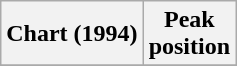<table class="wikitable">
<tr>
<th>Chart (1994)</th>
<th>Peak<br>position</th>
</tr>
<tr>
</tr>
</table>
